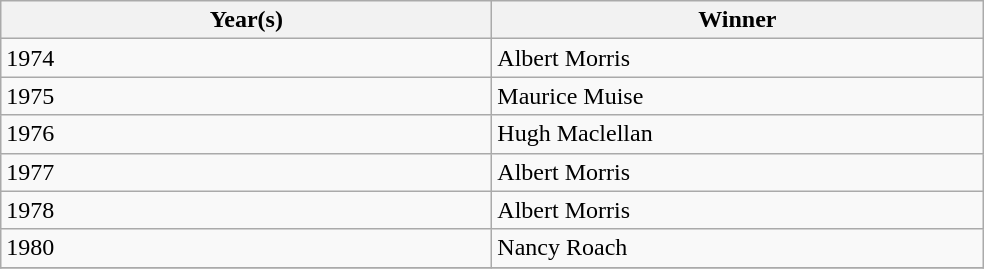<table class="wikitable" style="text-align: left;margin:0px;">
<tr>
<th style="width:20em;">Year(s)</th>
<th style="width:20em;">Winner</th>
</tr>
<tr>
<td>1974</td>
<td>Albert Morris</td>
</tr>
<tr>
<td>1975</td>
<td>Maurice Muise</td>
</tr>
<tr>
<td>1976</td>
<td>Hugh Maclellan</td>
</tr>
<tr>
<td>1977</td>
<td>Albert Morris</td>
</tr>
<tr>
<td>1978</td>
<td>Albert Morris</td>
</tr>
<tr>
<td>1980</td>
<td>Nancy Roach</td>
</tr>
<tr>
</tr>
</table>
